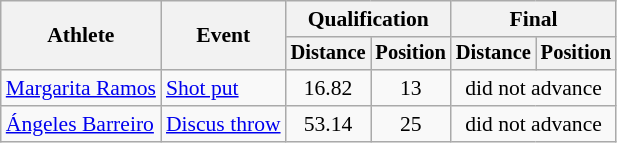<table class=wikitable style="font-size:90%">
<tr>
<th rowspan="2">Athlete</th>
<th rowspan="2">Event</th>
<th colspan="2">Qualification</th>
<th colspan="2">Final</th>
</tr>
<tr style="font-size:95%">
<th>Distance</th>
<th>Position</th>
<th>Distance</th>
<th>Position</th>
</tr>
<tr align=center>
<td align=left><a href='#'>Margarita Ramos</a></td>
<td align=left><a href='#'>Shot put</a></td>
<td>16.82</td>
<td>13</td>
<td colspan=2>did not advance</td>
</tr>
<tr align=center>
<td align=left><a href='#'>Ángeles Barreiro</a></td>
<td align=left><a href='#'>Discus throw</a></td>
<td>53.14</td>
<td>25</td>
<td colspan=2>did not advance</td>
</tr>
</table>
